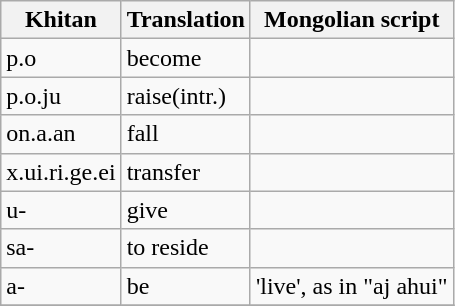<table class="wikitable">
<tr>
<th>Khitan</th>
<th>Translation</th>
<th>Mongolian script</th>
</tr>
<tr>
<td>p.o</td>
<td>become</td>
<td><em></em></td>
</tr>
<tr>
<td>p.o.ju</td>
<td>raise(intr.)</td>
<td><em></em></td>
</tr>
<tr>
<td>on.a.an</td>
<td>fall</td>
<td><em></em></td>
</tr>
<tr>
<td>x.ui.ri.ge.ei</td>
<td>transfer</td>
<td><em></em></td>
</tr>
<tr>
<td>u-</td>
<td>give</td>
<td><em></em></td>
</tr>
<tr>
<td>sa-</td>
<td>to reside</td>
<td><em></em></td>
</tr>
<tr>
<td>a-</td>
<td>be</td>
<td><em></em> 'live', as in "aj ahui"</td>
</tr>
<tr>
</tr>
</table>
